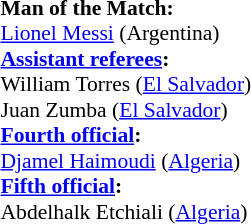<table width=50% style="font-size: 90%">
<tr>
<td><br><strong>Man of the Match:</strong>
<br><a href='#'>Lionel Messi</a> (Argentina)<br><strong><a href='#'>Assistant referees</a>:</strong>
<br>William Torres (<a href='#'>El Salvador</a>)
<br>Juan Zumba (<a href='#'>El Salvador</a>)
<br><strong><a href='#'>Fourth official</a>:</strong>
<br><a href='#'>Djamel Haimoudi</a> (<a href='#'>Algeria</a>)
<br><strong><a href='#'>Fifth official</a>:</strong>
<br>Abdelhalk Etchiali (<a href='#'>Algeria</a>)</td>
</tr>
</table>
